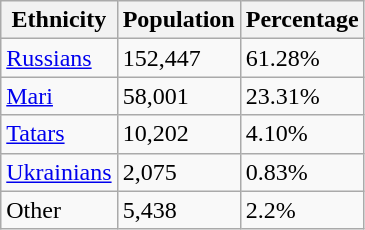<table class="wikitable">
<tr>
<th>Ethnicity</th>
<th>Population</th>
<th>Percentage</th>
</tr>
<tr>
<td><a href='#'>Russians</a></td>
<td>152,447</td>
<td>61.28%</td>
</tr>
<tr>
<td><a href='#'>Mari</a></td>
<td>58,001</td>
<td>23.31%</td>
</tr>
<tr>
<td><a href='#'>Tatars</a></td>
<td>10,202</td>
<td>4.10%</td>
</tr>
<tr>
<td><a href='#'>Ukrainians</a></td>
<td>2,075</td>
<td>0.83%</td>
</tr>
<tr>
<td>Other</td>
<td>5,438</td>
<td>2.2%</td>
</tr>
</table>
